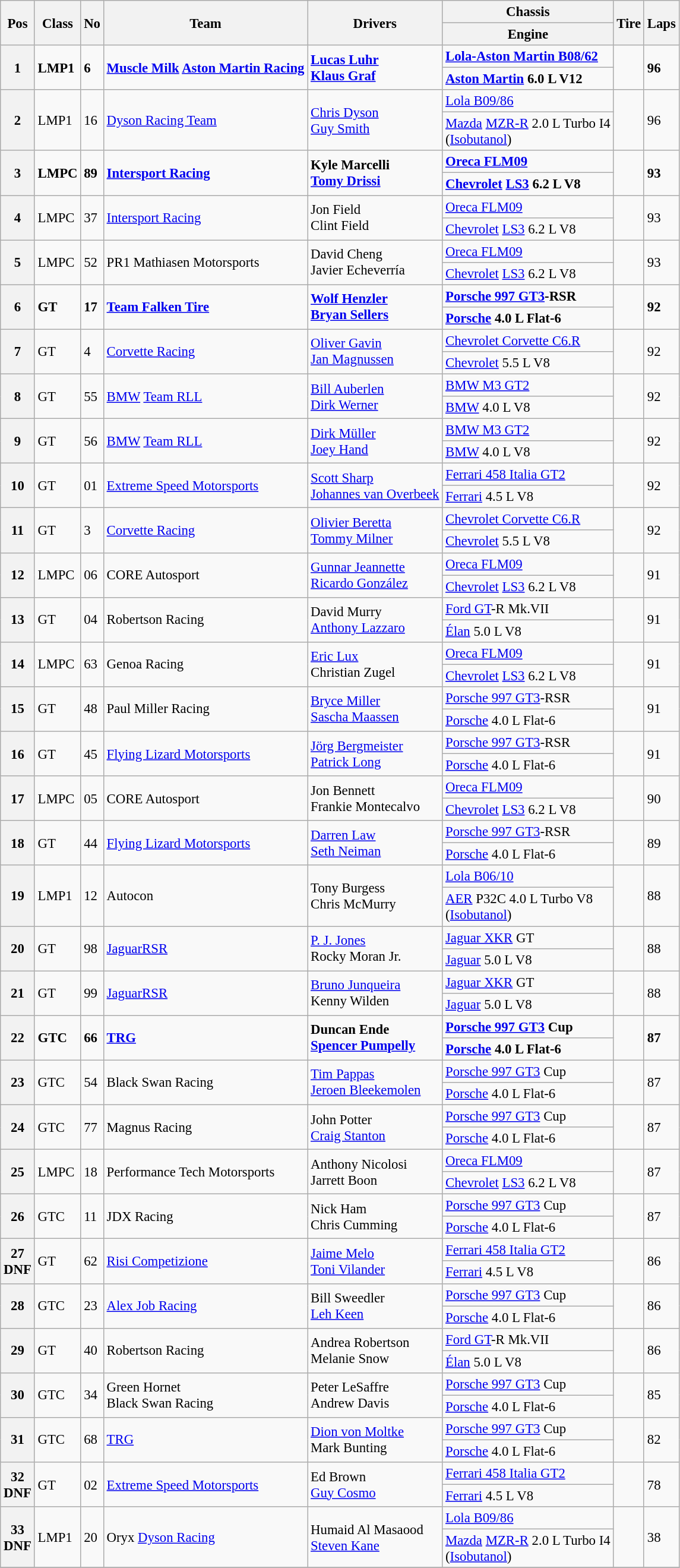<table class="wikitable" style="font-size: 95%;">
<tr>
<th rowspan=2>Pos</th>
<th rowspan=2>Class</th>
<th rowspan=2>No</th>
<th rowspan=2>Team</th>
<th rowspan=2>Drivers</th>
<th>Chassis</th>
<th rowspan=2>Tire</th>
<th rowspan=2>Laps</th>
</tr>
<tr>
<th>Engine</th>
</tr>
<tr style="font-weight:bold">
<th rowspan=2>1</th>
<td rowspan=2>LMP1</td>
<td rowspan=2>6</td>
<td rowspan=2> <a href='#'>Muscle Milk</a> <a href='#'>Aston Martin Racing</a></td>
<td rowspan=2> <a href='#'>Lucas Luhr</a><br> <a href='#'>Klaus Graf</a></td>
<td><a href='#'>Lola-Aston Martin B08/62</a></td>
<td rowspan=2></td>
<td rowspan=2>96</td>
</tr>
<tr style="font-weight:bold">
<td><a href='#'>Aston Martin</a> 6.0 L V12</td>
</tr>
<tr>
<th rowspan=2>2</th>
<td rowspan=2>LMP1</td>
<td rowspan=2>16</td>
<td rowspan=2> <a href='#'>Dyson Racing Team</a></td>
<td rowspan=2> <a href='#'>Chris Dyson</a><br> <a href='#'>Guy Smith</a></td>
<td><a href='#'>Lola B09/86</a></td>
<td rowspan=2></td>
<td rowspan=2>96</td>
</tr>
<tr>
<td><a href='#'>Mazda</a> <a href='#'>MZR-R</a> 2.0 L Turbo I4<br>(<a href='#'>Isobutanol</a>)</td>
</tr>
<tr style="font-weight:bold">
<th rowspan=2>3</th>
<td rowspan=2>LMPC</td>
<td rowspan=2>89</td>
<td rowspan=2> <a href='#'>Intersport Racing</a></td>
<td rowspan=2> Kyle Marcelli<br> <a href='#'>Tomy Drissi</a></td>
<td><a href='#'>Oreca FLM09</a></td>
<td rowspan=2></td>
<td rowspan=2>93</td>
</tr>
<tr style="font-weight:bold">
<td><a href='#'>Chevrolet</a> <a href='#'>LS3</a> 6.2 L V8</td>
</tr>
<tr>
<th rowspan=2>4</th>
<td rowspan=2>LMPC</td>
<td rowspan=2>37</td>
<td rowspan=2> <a href='#'>Intersport Racing</a></td>
<td rowspan=2> Jon Field<br> Clint Field</td>
<td><a href='#'>Oreca FLM09</a></td>
<td rowspan=2></td>
<td rowspan=2>93</td>
</tr>
<tr>
<td><a href='#'>Chevrolet</a> <a href='#'>LS3</a> 6.2 L V8</td>
</tr>
<tr>
<th rowspan=2>5</th>
<td rowspan=2>LMPC</td>
<td rowspan=2>52</td>
<td rowspan=2> PR1 Mathiasen Motorsports</td>
<td rowspan=2> David Cheng<br> Javier Echeverría</td>
<td><a href='#'>Oreca FLM09</a></td>
<td rowspan=2></td>
<td rowspan=2>93</td>
</tr>
<tr>
<td><a href='#'>Chevrolet</a> <a href='#'>LS3</a> 6.2 L V8</td>
</tr>
<tr style="font-weight:bold">
<th rowspan=2>6</th>
<td rowspan=2>GT</td>
<td rowspan=2>17</td>
<td rowspan=2> <a href='#'>Team Falken Tire</a></td>
<td rowspan=2> <a href='#'>Wolf Henzler</a><br> <a href='#'>Bryan Sellers</a></td>
<td><a href='#'>Porsche 997 GT3</a>-RSR</td>
<td rowspan=2></td>
<td rowspan=2>92</td>
</tr>
<tr style="font-weight:bold">
<td><a href='#'>Porsche</a> 4.0 L Flat-6</td>
</tr>
<tr>
<th rowspan=2>7</th>
<td rowspan=2>GT</td>
<td rowspan=2>4</td>
<td rowspan=2> <a href='#'>Corvette Racing</a></td>
<td rowspan=2> <a href='#'>Oliver Gavin</a><br> <a href='#'>Jan Magnussen</a></td>
<td><a href='#'>Chevrolet Corvette C6.R</a></td>
<td rowspan=2></td>
<td rowspan=2>92</td>
</tr>
<tr>
<td><a href='#'>Chevrolet</a> 5.5 L V8</td>
</tr>
<tr>
<th rowspan=2>8</th>
<td rowspan=2>GT</td>
<td rowspan=2>55</td>
<td rowspan=2> <a href='#'>BMW</a> <a href='#'>Team RLL</a></td>
<td rowspan=2> <a href='#'>Bill Auberlen</a><br> <a href='#'>Dirk Werner</a></td>
<td><a href='#'>BMW M3 GT2</a></td>
<td rowspan=2></td>
<td rowspan=2>92</td>
</tr>
<tr>
<td><a href='#'>BMW</a> 4.0 L V8</td>
</tr>
<tr>
<th rowspan=2>9</th>
<td rowspan=2>GT</td>
<td rowspan=2>56</td>
<td rowspan=2> <a href='#'>BMW</a> <a href='#'>Team RLL</a></td>
<td rowspan=2> <a href='#'>Dirk Müller</a><br> <a href='#'>Joey Hand</a></td>
<td><a href='#'>BMW M3 GT2</a></td>
<td rowspan=2></td>
<td rowspan=2>92</td>
</tr>
<tr>
<td><a href='#'>BMW</a> 4.0 L V8</td>
</tr>
<tr>
<th rowspan=2>10</th>
<td rowspan=2>GT</td>
<td rowspan=2>01</td>
<td rowspan=2> <a href='#'>Extreme Speed Motorsports</a></td>
<td rowspan=2> <a href='#'>Scott Sharp</a><br> <a href='#'>Johannes van Overbeek</a></td>
<td><a href='#'>Ferrari 458 Italia GT2</a></td>
<td rowspan=2></td>
<td rowspan=2>92</td>
</tr>
<tr>
<td><a href='#'>Ferrari</a> 4.5 L V8</td>
</tr>
<tr>
<th rowspan=2>11</th>
<td rowspan=2>GT</td>
<td rowspan=2>3</td>
<td rowspan=2> <a href='#'>Corvette Racing</a></td>
<td rowspan=2> <a href='#'>Olivier Beretta</a><br> <a href='#'>Tommy Milner</a></td>
<td><a href='#'>Chevrolet Corvette C6.R</a></td>
<td rowspan=2></td>
<td rowspan=2>92</td>
</tr>
<tr>
<td><a href='#'>Chevrolet</a> 5.5 L V8</td>
</tr>
<tr>
<th rowspan=2>12</th>
<td rowspan=2>LMPC</td>
<td rowspan=2>06</td>
<td rowspan=2> CORE Autosport</td>
<td rowspan=2> <a href='#'>Gunnar Jeannette</a><br> <a href='#'>Ricardo González</a></td>
<td><a href='#'>Oreca FLM09</a></td>
<td rowspan=2></td>
<td rowspan=2>91</td>
</tr>
<tr>
<td><a href='#'>Chevrolet</a> <a href='#'>LS3</a> 6.2 L V8</td>
</tr>
<tr>
<th rowspan=2>13</th>
<td rowspan=2>GT</td>
<td rowspan=2>04</td>
<td rowspan=2> Robertson Racing</td>
<td rowspan=2> David Murry<br> <a href='#'>Anthony Lazzaro</a></td>
<td><a href='#'>Ford GT</a>-R Mk.VII</td>
<td rowspan=2></td>
<td rowspan=2>91</td>
</tr>
<tr>
<td><a href='#'>Élan</a> 5.0 L V8</td>
</tr>
<tr>
<th rowspan=2>14</th>
<td rowspan=2>LMPC</td>
<td rowspan=2>63</td>
<td rowspan=2> Genoa Racing</td>
<td rowspan=2> <a href='#'>Eric Lux</a><br> Christian Zugel</td>
<td><a href='#'>Oreca FLM09</a></td>
<td rowspan=2></td>
<td rowspan=2>91</td>
</tr>
<tr>
<td><a href='#'>Chevrolet</a> <a href='#'>LS3</a> 6.2 L V8</td>
</tr>
<tr>
<th rowspan=2>15</th>
<td rowspan=2>GT</td>
<td rowspan=2>48</td>
<td rowspan=2> Paul Miller Racing</td>
<td rowspan=2> <a href='#'>Bryce Miller</a><br> <a href='#'>Sascha Maassen</a></td>
<td><a href='#'>Porsche 997 GT3</a>-RSR</td>
<td rowspan=2></td>
<td rowspan=2>91</td>
</tr>
<tr>
<td><a href='#'>Porsche</a> 4.0 L Flat-6</td>
</tr>
<tr>
<th rowspan=2>16</th>
<td rowspan=2>GT</td>
<td rowspan=2>45</td>
<td rowspan=2> <a href='#'>Flying Lizard Motorsports</a></td>
<td rowspan=2> <a href='#'>Jörg Bergmeister</a><br> <a href='#'>Patrick Long</a></td>
<td><a href='#'>Porsche 997 GT3</a>-RSR</td>
<td rowspan=2></td>
<td rowspan=2>91</td>
</tr>
<tr>
<td><a href='#'>Porsche</a> 4.0 L Flat-6</td>
</tr>
<tr>
<th rowspan=2>17</th>
<td rowspan=2>LMPC</td>
<td rowspan=2>05</td>
<td rowspan=2> CORE Autosport</td>
<td rowspan=2> Jon Bennett<br> Frankie Montecalvo</td>
<td><a href='#'>Oreca FLM09</a></td>
<td rowspan=2></td>
<td rowspan=2>90</td>
</tr>
<tr>
<td><a href='#'>Chevrolet</a> <a href='#'>LS3</a> 6.2 L V8</td>
</tr>
<tr>
<th rowspan=2>18</th>
<td rowspan=2>GT</td>
<td rowspan=2>44</td>
<td rowspan=2> <a href='#'>Flying Lizard Motorsports</a></td>
<td rowspan=2> <a href='#'>Darren Law</a><br> <a href='#'>Seth Neiman</a></td>
<td><a href='#'>Porsche 997 GT3</a>-RSR</td>
<td rowspan=2></td>
<td rowspan=2>89</td>
</tr>
<tr>
<td><a href='#'>Porsche</a> 4.0 L Flat-6</td>
</tr>
<tr>
<th rowspan=2>19</th>
<td rowspan=2>LMP1</td>
<td rowspan=2>12</td>
<td rowspan=2> Autocon</td>
<td rowspan=2> Tony Burgess<br> Chris McMurry</td>
<td><a href='#'>Lola B06/10</a></td>
<td rowspan=2></td>
<td rowspan=2>88</td>
</tr>
<tr>
<td><a href='#'>AER</a> P32C 4.0 L Turbo V8<br>(<a href='#'>Isobutanol</a>)</td>
</tr>
<tr>
<th rowspan=2>20</th>
<td rowspan=2>GT</td>
<td rowspan=2>98</td>
<td rowspan=2> <a href='#'>Jaguar</a><a href='#'>RSR</a></td>
<td rowspan=2> <a href='#'>P. J. Jones</a><br> Rocky Moran Jr.</td>
<td><a href='#'>Jaguar XKR</a> GT</td>
<td rowspan=2></td>
<td rowspan=2>88</td>
</tr>
<tr>
<td><a href='#'>Jaguar</a> 5.0 L V8</td>
</tr>
<tr>
<th rowspan=2>21</th>
<td rowspan=2>GT</td>
<td rowspan=2>99</td>
<td rowspan=2> <a href='#'>Jaguar</a><a href='#'>RSR</a></td>
<td rowspan=2> <a href='#'>Bruno Junqueira</a><br> Kenny Wilden</td>
<td><a href='#'>Jaguar XKR</a> GT</td>
<td rowspan=2></td>
<td rowspan=2>88</td>
</tr>
<tr>
<td><a href='#'>Jaguar</a> 5.0 L V8</td>
</tr>
<tr style="font-weight:bold">
<th rowspan=2>22</th>
<td rowspan=2>GTC</td>
<td rowspan=2>66</td>
<td rowspan=2> <a href='#'>TRG</a></td>
<td rowspan=2> Duncan Ende<br> <a href='#'>Spencer Pumpelly</a></td>
<td><a href='#'>Porsche 997 GT3</a> Cup</td>
<td rowspan=2></td>
<td rowspan=2>87</td>
</tr>
<tr style="font-weight:bold">
<td><a href='#'>Porsche</a> 4.0 L Flat-6</td>
</tr>
<tr>
<th rowspan=2>23</th>
<td rowspan=2>GTC</td>
<td rowspan=2>54</td>
<td rowspan=2> Black Swan Racing</td>
<td rowspan=2> <a href='#'>Tim Pappas</a><br> <a href='#'>Jeroen Bleekemolen</a></td>
<td><a href='#'>Porsche 997 GT3</a> Cup</td>
<td rowspan=2></td>
<td rowspan=2>87</td>
</tr>
<tr>
<td><a href='#'>Porsche</a> 4.0 L Flat-6</td>
</tr>
<tr>
<th rowspan=2>24</th>
<td rowspan=2>GTC</td>
<td rowspan=2>77</td>
<td rowspan=2> Magnus Racing</td>
<td rowspan=2> John Potter<br> <a href='#'>Craig Stanton</a></td>
<td><a href='#'>Porsche 997 GT3</a> Cup</td>
<td rowspan=2></td>
<td rowspan=2>87</td>
</tr>
<tr>
<td><a href='#'>Porsche</a> 4.0 L Flat-6</td>
</tr>
<tr>
<th rowspan=2>25</th>
<td rowspan=2>LMPC</td>
<td rowspan=2>18</td>
<td rowspan=2> Performance Tech Motorsports</td>
<td rowspan=2> Anthony Nicolosi<br> Jarrett Boon</td>
<td><a href='#'>Oreca FLM09</a></td>
<td rowspan=2></td>
<td rowspan=2>87</td>
</tr>
<tr>
<td><a href='#'>Chevrolet</a> <a href='#'>LS3</a> 6.2 L V8</td>
</tr>
<tr>
<th rowspan=2>26</th>
<td rowspan=2>GTC</td>
<td rowspan=2>11</td>
<td rowspan=2> JDX Racing</td>
<td rowspan=2> Nick Ham<br> Chris Cumming</td>
<td><a href='#'>Porsche 997 GT3</a> Cup</td>
<td rowspan=2></td>
<td rowspan=2>87</td>
</tr>
<tr>
<td><a href='#'>Porsche</a> 4.0 L Flat-6</td>
</tr>
<tr>
<th rowspan=2>27<br>DNF</th>
<td rowspan=2>GT</td>
<td rowspan=2>62</td>
<td rowspan=2> <a href='#'>Risi Competizione</a></td>
<td rowspan=2> <a href='#'>Jaime Melo</a><br> <a href='#'>Toni Vilander</a></td>
<td><a href='#'>Ferrari 458 Italia GT2</a></td>
<td rowspan=2></td>
<td rowspan=2>86</td>
</tr>
<tr>
<td><a href='#'>Ferrari</a> 4.5 L V8</td>
</tr>
<tr>
<th rowspan=2>28</th>
<td rowspan=2>GTC</td>
<td rowspan=2>23</td>
<td rowspan=2> <a href='#'>Alex Job Racing</a></td>
<td rowspan=2> Bill Sweedler<br> <a href='#'>Leh Keen</a></td>
<td><a href='#'>Porsche 997 GT3</a> Cup</td>
<td rowspan=2></td>
<td rowspan=2>86</td>
</tr>
<tr>
<td><a href='#'>Porsche</a> 4.0 L Flat-6</td>
</tr>
<tr>
<th rowspan=2>29</th>
<td rowspan=2>GT</td>
<td rowspan=2>40</td>
<td rowspan=2> Robertson Racing</td>
<td rowspan=2> Andrea Robertson<br> Melanie Snow</td>
<td><a href='#'>Ford GT</a>-R Mk.VII</td>
<td rowspan=2></td>
<td rowspan=2>86</td>
</tr>
<tr>
<td><a href='#'>Élan</a> 5.0 L V8</td>
</tr>
<tr>
<th rowspan=2>30</th>
<td rowspan=2>GTC</td>
<td rowspan=2>34</td>
<td rowspan=2> Green Hornet<br> Black Swan Racing</td>
<td rowspan=2> Peter LeSaffre<br> Andrew Davis</td>
<td><a href='#'>Porsche 997 GT3</a> Cup</td>
<td rowspan=2></td>
<td rowspan=2>85</td>
</tr>
<tr>
<td><a href='#'>Porsche</a> 4.0 L Flat-6</td>
</tr>
<tr>
<th rowspan=2>31</th>
<td rowspan=2>GTC</td>
<td rowspan=2>68</td>
<td rowspan=2> <a href='#'>TRG</a></td>
<td rowspan=2> <a href='#'>Dion von Moltke</a><br> Mark Bunting</td>
<td><a href='#'>Porsche 997 GT3</a> Cup</td>
<td rowspan=2></td>
<td rowspan=2>82</td>
</tr>
<tr>
<td><a href='#'>Porsche</a> 4.0 L Flat-6</td>
</tr>
<tr>
<th rowspan=2>32<br>DNF</th>
<td rowspan=2>GT</td>
<td rowspan=2>02</td>
<td rowspan=2> <a href='#'>Extreme Speed Motorsports</a></td>
<td rowspan=2> Ed Brown<br> <a href='#'>Guy Cosmo</a></td>
<td><a href='#'>Ferrari 458 Italia GT2</a></td>
<td rowspan=2></td>
<td rowspan=2>78</td>
</tr>
<tr>
<td><a href='#'>Ferrari</a> 4.5 L V8</td>
</tr>
<tr>
<th rowspan=2>33<br>DNF</th>
<td rowspan=2>LMP1</td>
<td rowspan=2>20</td>
<td rowspan=2> Oryx <a href='#'>Dyson Racing</a></td>
<td rowspan=2> Humaid Al Masaood<br> <a href='#'>Steven Kane</a></td>
<td><a href='#'>Lola B09/86</a></td>
<td rowspan=2></td>
<td rowspan=2>38</td>
</tr>
<tr>
<td><a href='#'>Mazda</a> <a href='#'>MZR-R</a> 2.0 L Turbo I4<br>(<a href='#'>Isobutanol</a>)</td>
</tr>
<tr>
</tr>
</table>
